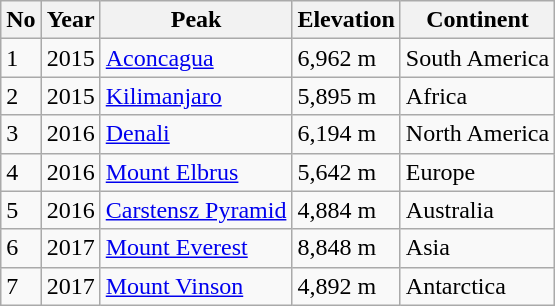<table class="wikitable sortable">
<tr>
<th>No</th>
<th>Year</th>
<th>Peak</th>
<th>Elevation</th>
<th>Continent</th>
</tr>
<tr>
<td>1</td>
<td>2015</td>
<td><a href='#'>Aconcagua</a></td>
<td>6,962 m</td>
<td>South America</td>
</tr>
<tr>
<td>2</td>
<td>2015</td>
<td><a href='#'>Kilimanjaro</a></td>
<td>5,895 m</td>
<td>Africa</td>
</tr>
<tr>
<td>3</td>
<td>2016</td>
<td><a href='#'>Denali</a></td>
<td>6,194 m</td>
<td>North America</td>
</tr>
<tr>
<td>4</td>
<td>2016</td>
<td><a href='#'>Mount Elbrus</a></td>
<td>5,642 m</td>
<td>Europe</td>
</tr>
<tr>
<td>5</td>
<td>2016</td>
<td><a href='#'>Carstensz Pyramid</a></td>
<td>4,884 m</td>
<td>Australia</td>
</tr>
<tr>
<td>6</td>
<td>2017</td>
<td><a href='#'>Mount Everest</a></td>
<td>8,848 m</td>
<td>Asia</td>
</tr>
<tr>
<td>7</td>
<td>2017</td>
<td><a href='#'>Mount Vinson</a></td>
<td>4,892 m</td>
<td>Antarctica</td>
</tr>
</table>
